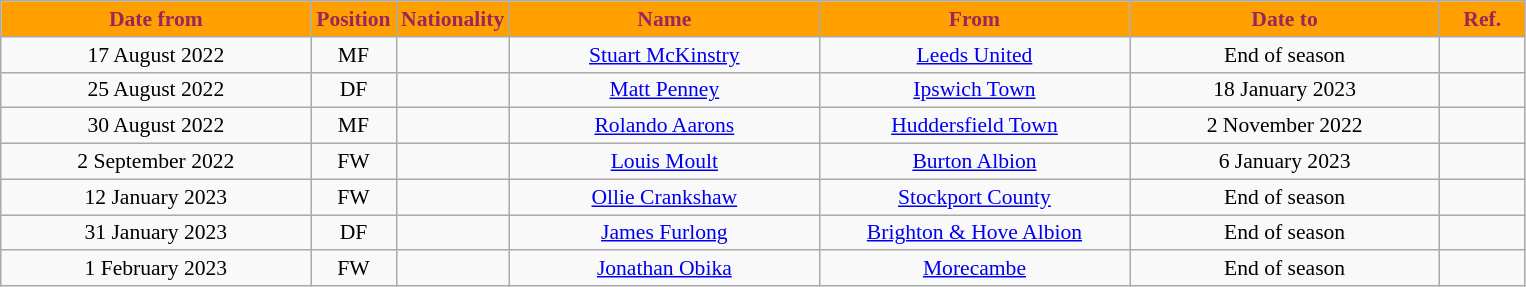<table class="wikitable"  style="text-align:center; font-size:90%; ">
<tr>
<th style="background:#ffa000; color:#98285c; width:200px;">Date from</th>
<th style="background:#ffa000; color:#98285c; width:50px;">Position</th>
<th style="background:#ffa000; color:#98285c; width:50px;">Nationality</th>
<th style="background:#ffa000; color:#98285c; width:200px;">Name</th>
<th style="background:#ffa000; color:#98285c; width:200px;">From</th>
<th style="background:#ffa000; color:#98285c; width:200px;">Date to</th>
<th style="background:#ffa000; color:#98285c; width:50px;">Ref.</th>
</tr>
<tr>
<td>17 August 2022</td>
<td>MF</td>
<td></td>
<td><a href='#'>Stuart McKinstry</a></td>
<td><a href='#'>Leeds United</a></td>
<td>End of season</td>
<td></td>
</tr>
<tr>
<td>25 August 2022</td>
<td>DF</td>
<td></td>
<td><a href='#'>Matt Penney</a></td>
<td><a href='#'>Ipswich Town</a></td>
<td>18 January 2023</td>
<td></td>
</tr>
<tr>
<td>30 August 2022</td>
<td>MF</td>
<td></td>
<td><a href='#'>Rolando Aarons</a></td>
<td><a href='#'>Huddersfield Town</a></td>
<td>2 November 2022</td>
<td></td>
</tr>
<tr>
<td>2 September 2022</td>
<td>FW</td>
<td></td>
<td><a href='#'>Louis Moult</a></td>
<td><a href='#'>Burton Albion</a></td>
<td>6 January 2023</td>
<td></td>
</tr>
<tr>
<td>12 January 2023</td>
<td>FW</td>
<td></td>
<td><a href='#'>Ollie Crankshaw</a></td>
<td><a href='#'>Stockport County</a></td>
<td>End of season</td>
<td></td>
</tr>
<tr>
<td>31 January 2023</td>
<td>DF</td>
<td></td>
<td><a href='#'>James Furlong</a></td>
<td><a href='#'>Brighton & Hove Albion</a></td>
<td>End of season</td>
<td></td>
</tr>
<tr>
<td>1 February 2023</td>
<td>FW</td>
<td></td>
<td><a href='#'>Jonathan Obika</a></td>
<td><a href='#'>Morecambe</a></td>
<td>End of season</td>
<td></td>
</tr>
</table>
